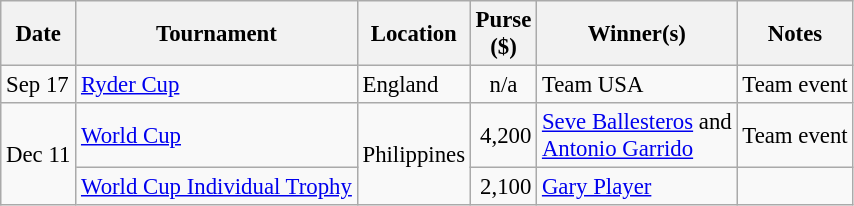<table class="wikitable" style="font-size:95%">
<tr>
<th>Date</th>
<th>Tournament</th>
<th>Location</th>
<th>Purse<br>($)</th>
<th>Winner(s)</th>
<th>Notes</th>
</tr>
<tr>
<td>Sep 17</td>
<td><a href='#'>Ryder Cup</a></td>
<td>England</td>
<td align=center>n/a</td>
<td> Team USA</td>
<td>Team event</td>
</tr>
<tr>
<td rowspan=2>Dec 11</td>
<td><a href='#'>World Cup</a></td>
<td rowspan=2>Philippines</td>
<td align=right>4,200</td>
<td> <a href='#'>Seve Ballesteros</a> and<br> <a href='#'>Antonio Garrido</a></td>
<td>Team event</td>
</tr>
<tr>
<td><a href='#'>World Cup Individual Trophy</a></td>
<td align=right>2,100</td>
<td> <a href='#'>Gary Player</a></td>
<td></td>
</tr>
</table>
